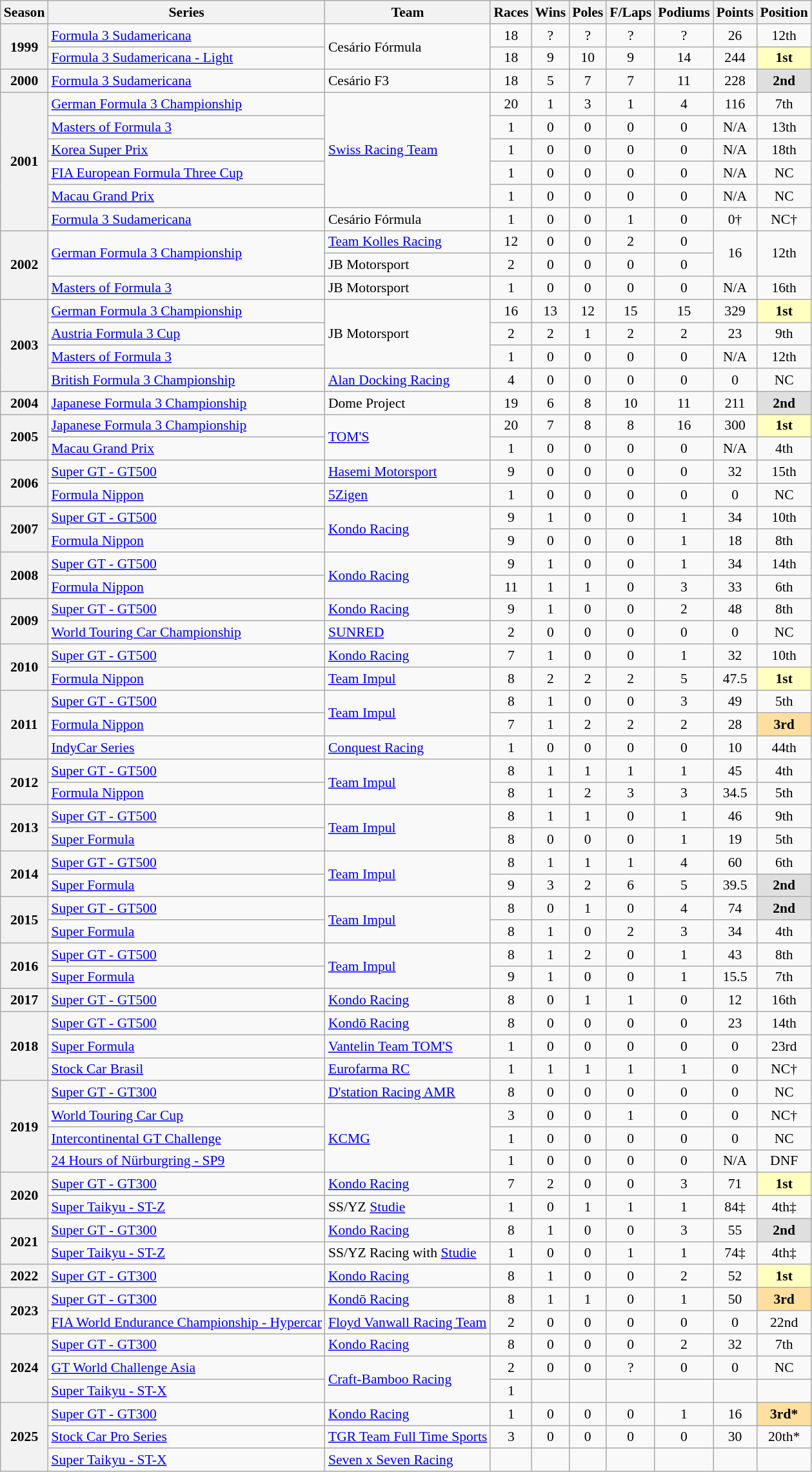<table class="wikitable" style="font-size: 90%; text-align:center">
<tr>
<th>Season</th>
<th>Series</th>
<th>Team</th>
<th>Races</th>
<th>Wins</th>
<th>Poles</th>
<th>F/Laps</th>
<th>Podiums</th>
<th>Points</th>
<th>Position</th>
</tr>
<tr>
<th rowspan=2>1999</th>
<td align=left><a href='#'>Formula 3 Sudamericana</a></td>
<td rowspan=2 align=left>Cesário Fórmula</td>
<td>18</td>
<td>?</td>
<td>?</td>
<td>?</td>
<td>?</td>
<td>26</td>
<td>12th</td>
</tr>
<tr>
<td align=left><a href='#'>Formula 3 Sudamericana - Light</a></td>
<td>18</td>
<td>9</td>
<td>10</td>
<td>9</td>
<td>14</td>
<td>244</td>
<td style="background:#FFFFBF;"><strong>1st</strong></td>
</tr>
<tr>
<th>2000</th>
<td align=left><a href='#'>Formula 3 Sudamericana</a></td>
<td align=left>Cesário F3</td>
<td>18</td>
<td>5</td>
<td>7</td>
<td>7</td>
<td>11</td>
<td>228</td>
<td style="background:#DFDFDF;"><strong>2nd</strong></td>
</tr>
<tr>
<th rowspan=6>2001</th>
<td align=left><a href='#'>German Formula 3 Championship</a></td>
<td rowspan=5 align=left><a href='#'>Swiss Racing Team</a></td>
<td>20</td>
<td>1</td>
<td>3</td>
<td>1</td>
<td>4</td>
<td>116</td>
<td>7th</td>
</tr>
<tr>
<td align=left><a href='#'>Masters of Formula 3</a></td>
<td>1</td>
<td>0</td>
<td>0</td>
<td>0</td>
<td>0</td>
<td>N/A</td>
<td>13th</td>
</tr>
<tr>
<td align=left><a href='#'>Korea Super Prix</a></td>
<td>1</td>
<td>0</td>
<td>0</td>
<td>0</td>
<td>0</td>
<td>N/A</td>
<td>18th</td>
</tr>
<tr>
<td align=left><a href='#'>FIA European Formula Three Cup</a></td>
<td>1</td>
<td>0</td>
<td>0</td>
<td>0</td>
<td>0</td>
<td>N/A</td>
<td>NC</td>
</tr>
<tr>
<td align=left><a href='#'>Macau Grand Prix</a></td>
<td>1</td>
<td>0</td>
<td>0</td>
<td>0</td>
<td>0</td>
<td>N/A</td>
<td>NC</td>
</tr>
<tr>
<td align=left><a href='#'>Formula 3 Sudamericana</a></td>
<td align=left>Cesário Fórmula</td>
<td>1</td>
<td>0</td>
<td>0</td>
<td>1</td>
<td>0</td>
<td>0†</td>
<td>NC†</td>
</tr>
<tr>
<th rowspan="3">2002</th>
<td rowspan="2" align=left><a href='#'>German Formula 3 Championship</a></td>
<td align="left"><a href='#'>Team Kolles Racing</a></td>
<td>12</td>
<td>0</td>
<td>0</td>
<td>2</td>
<td>0</td>
<td rowspan="2">16</td>
<td rowspan="2">12th</td>
</tr>
<tr>
<td align=left>JB Motorsport</td>
<td>2</td>
<td>0</td>
<td>0</td>
<td>0</td>
<td>0</td>
</tr>
<tr>
<td align=left><a href='#'>Masters of Formula 3</a></td>
<td align=left>JB Motorsport</td>
<td>1</td>
<td>0</td>
<td>0</td>
<td>0</td>
<td>0</td>
<td>N/A</td>
<td>16th</td>
</tr>
<tr>
<th rowspan=4>2003</th>
<td align=left><a href='#'>German Formula 3 Championship</a></td>
<td rowspan=3 align=left>JB Motorsport</td>
<td>16</td>
<td>13</td>
<td>12</td>
<td>15</td>
<td>15</td>
<td>329</td>
<td style="background:#FFFFBF;"><strong>1st</strong></td>
</tr>
<tr>
<td align=left><a href='#'>Austria Formula 3 Cup</a></td>
<td>2</td>
<td>2</td>
<td>1</td>
<td>2</td>
<td>2</td>
<td>23</td>
<td>9th</td>
</tr>
<tr>
<td align=left><a href='#'>Masters of Formula 3</a></td>
<td>1</td>
<td>0</td>
<td>0</td>
<td>0</td>
<td>0</td>
<td>N/A</td>
<td>12th</td>
</tr>
<tr>
<td align=left><a href='#'>British Formula 3 Championship</a></td>
<td align=left><a href='#'>Alan Docking Racing</a></td>
<td>4</td>
<td>0</td>
<td>0</td>
<td>0</td>
<td>0</td>
<td>0</td>
<td>NC</td>
</tr>
<tr>
<th>2004</th>
<td align=left><a href='#'>Japanese Formula 3 Championship</a></td>
<td align=left>Dome Project</td>
<td>19</td>
<td>6</td>
<td>8</td>
<td>10</td>
<td>11</td>
<td>211</td>
<td style="background:#DFDFDF;"><strong>2nd</strong></td>
</tr>
<tr>
<th rowspan=2>2005</th>
<td align=left><a href='#'>Japanese Formula 3 Championship</a></td>
<td rowspan=2 align=left><a href='#'>TOM'S</a></td>
<td>20</td>
<td>7</td>
<td>8</td>
<td>8</td>
<td>16</td>
<td>300</td>
<td style="background:#FFFFBF;"><strong>1st</strong></td>
</tr>
<tr>
<td align=left><a href='#'>Macau Grand Prix</a></td>
<td>1</td>
<td>0</td>
<td>0</td>
<td>0</td>
<td>0</td>
<td>N/A</td>
<td>4th</td>
</tr>
<tr>
<th rowspan=2>2006</th>
<td align=left><a href='#'>Super GT - GT500</a></td>
<td align=left><a href='#'>Hasemi Motorsport</a></td>
<td>9</td>
<td>0</td>
<td>0</td>
<td>0</td>
<td>0</td>
<td>32</td>
<td>15th</td>
</tr>
<tr>
<td align=left><a href='#'>Formula Nippon</a></td>
<td align=left><a href='#'>5Zigen</a></td>
<td>1</td>
<td>0</td>
<td>0</td>
<td>0</td>
<td>0</td>
<td>0</td>
<td>NC</td>
</tr>
<tr>
<th rowspan=2>2007</th>
<td align=left><a href='#'>Super GT - GT500</a></td>
<td rowspan=2 align=left><a href='#'>Kondo Racing</a></td>
<td>9</td>
<td>1</td>
<td>0</td>
<td>0</td>
<td>1</td>
<td>34</td>
<td>10th</td>
</tr>
<tr>
<td align=left><a href='#'>Formula Nippon</a></td>
<td>9</td>
<td>0</td>
<td>0</td>
<td>0</td>
<td>1</td>
<td>18</td>
<td>8th</td>
</tr>
<tr>
<th rowspan=2>2008</th>
<td align=left><a href='#'>Super GT - GT500</a></td>
<td rowspan=2 align=left><a href='#'>Kondo Racing</a></td>
<td>9</td>
<td>1</td>
<td>0</td>
<td>0</td>
<td>1</td>
<td>34</td>
<td>14th</td>
</tr>
<tr>
<td align=left><a href='#'>Formula Nippon</a></td>
<td>11</td>
<td>1</td>
<td>1</td>
<td>0</td>
<td>3</td>
<td>33</td>
<td>6th</td>
</tr>
<tr>
<th rowspan=2>2009</th>
<td align=left><a href='#'>Super GT - GT500</a></td>
<td align=left><a href='#'>Kondo Racing</a></td>
<td>9</td>
<td>1</td>
<td>0</td>
<td>0</td>
<td>2</td>
<td>48</td>
<td>8th</td>
</tr>
<tr>
<td align=left><a href='#'>World Touring Car Championship</a></td>
<td align=left><a href='#'>SUNRED</a></td>
<td>2</td>
<td>0</td>
<td>0</td>
<td>0</td>
<td>0</td>
<td>0</td>
<td>NC</td>
</tr>
<tr>
<th rowspan=2>2010</th>
<td align=left><a href='#'>Super GT - GT500</a></td>
<td align=left><a href='#'>Kondo Racing</a></td>
<td>7</td>
<td>1</td>
<td>0</td>
<td>0</td>
<td>1</td>
<td>32</td>
<td>10th</td>
</tr>
<tr>
<td align=left><a href='#'>Formula Nippon</a></td>
<td align=left><a href='#'>Team Impul</a></td>
<td>8</td>
<td>2</td>
<td>2</td>
<td>2</td>
<td>5</td>
<td>47.5</td>
<td style="background:#FFFFBF;"><strong>1st</strong></td>
</tr>
<tr>
<th rowspan=3>2011</th>
<td align=left><a href='#'>Super GT - GT500</a></td>
<td rowspan=2 align=left><a href='#'>Team Impul</a></td>
<td>8</td>
<td>1</td>
<td>0</td>
<td>0</td>
<td>3</td>
<td>49</td>
<td>5th</td>
</tr>
<tr>
<td align=left><a href='#'>Formula Nippon</a></td>
<td>7</td>
<td>1</td>
<td>2</td>
<td>2</td>
<td>2</td>
<td>28</td>
<td style="background:#FFDF9F;"><strong>3rd</strong></td>
</tr>
<tr>
<td align=left><a href='#'>IndyCar Series</a></td>
<td align=left><a href='#'>Conquest Racing</a></td>
<td>1</td>
<td>0</td>
<td>0</td>
<td>0</td>
<td>0</td>
<td>10</td>
<td>44th</td>
</tr>
<tr>
<th rowspan=2>2012</th>
<td align=left><a href='#'>Super GT - GT500</a></td>
<td rowspan=2 align=left><a href='#'>Team Impul</a></td>
<td>8</td>
<td>1</td>
<td>1</td>
<td>1</td>
<td>1</td>
<td>45</td>
<td>4th</td>
</tr>
<tr>
<td align=left><a href='#'>Formula Nippon</a></td>
<td>8</td>
<td>1</td>
<td>2</td>
<td>3</td>
<td>3</td>
<td>34.5</td>
<td>5th</td>
</tr>
<tr>
<th rowspan=2>2013</th>
<td align=left><a href='#'>Super GT - GT500</a></td>
<td rowspan=2 align=left><a href='#'>Team Impul</a></td>
<td>8</td>
<td>1</td>
<td>1</td>
<td>0</td>
<td>1</td>
<td>46</td>
<td>9th</td>
</tr>
<tr>
<td align=left><a href='#'>Super Formula</a></td>
<td>8</td>
<td>0</td>
<td>0</td>
<td>0</td>
<td>1</td>
<td>19</td>
<td>5th</td>
</tr>
<tr>
<th rowspan=2>2014</th>
<td align=left><a href='#'>Super GT - GT500</a></td>
<td rowspan=2 align=left><a href='#'>Team Impul</a></td>
<td>8</td>
<td>1</td>
<td>1</td>
<td>1</td>
<td>4</td>
<td>60</td>
<td>6th</td>
</tr>
<tr>
<td align=left><a href='#'>Super Formula</a></td>
<td>9</td>
<td>3</td>
<td>2</td>
<td>6</td>
<td>5</td>
<td>39.5</td>
<td style="background:#DFDFDF;"><strong>2nd</strong></td>
</tr>
<tr>
<th rowspan=2>2015</th>
<td align=left><a href='#'>Super GT - GT500</a></td>
<td rowspan=2 align=left><a href='#'>Team Impul</a></td>
<td>8</td>
<td>0</td>
<td>1</td>
<td>0</td>
<td>4</td>
<td>74</td>
<td style="background:#DFDFDF;"><strong>2nd</strong></td>
</tr>
<tr>
<td align=left><a href='#'>Super Formula</a></td>
<td>8</td>
<td>1</td>
<td>0</td>
<td>2</td>
<td>3</td>
<td>34</td>
<td>4th</td>
</tr>
<tr>
<th rowspan=2>2016</th>
<td align=left><a href='#'>Super GT - GT500</a></td>
<td rowspan=2 align=left><a href='#'>Team Impul</a></td>
<td>8</td>
<td>1</td>
<td>2</td>
<td>0</td>
<td>1</td>
<td>43</td>
<td>8th</td>
</tr>
<tr>
<td align=left><a href='#'>Super Formula</a></td>
<td>9</td>
<td>1</td>
<td>0</td>
<td>0</td>
<td>1</td>
<td>15.5</td>
<td>7th</td>
</tr>
<tr>
<th>2017</th>
<td align=left><a href='#'>Super GT - GT500</a></td>
<td align=left><a href='#'>Kondo Racing</a></td>
<td>8</td>
<td>0</td>
<td>1</td>
<td>1</td>
<td>0</td>
<td>12</td>
<td>16th</td>
</tr>
<tr>
<th rowspan=3>2018</th>
<td align=left><a href='#'>Super GT - GT500</a></td>
<td align=left><a href='#'>Kondō Racing</a></td>
<td>8</td>
<td>0</td>
<td>0</td>
<td>0</td>
<td>0</td>
<td>23</td>
<td>14th</td>
</tr>
<tr>
<td align=left><a href='#'>Super Formula</a></td>
<td align=left><a href='#'>Vantelin Team TOM'S</a></td>
<td>1</td>
<td>0</td>
<td>0</td>
<td>0</td>
<td>0</td>
<td>0</td>
<td>23rd</td>
</tr>
<tr>
<td align=left><a href='#'>Stock Car Brasil</a></td>
<td align=left><a href='#'>Eurofarma RC</a></td>
<td>1</td>
<td>1</td>
<td>1</td>
<td>1</td>
<td>1</td>
<td>0</td>
<td>NC†</td>
</tr>
<tr>
<th rowspan="4">2019</th>
<td align=left><a href='#'>Super GT - GT300</a></td>
<td align=left><a href='#'>D'station Racing AMR</a></td>
<td>8</td>
<td>0</td>
<td>0</td>
<td>0</td>
<td>0</td>
<td>0</td>
<td>NC</td>
</tr>
<tr>
<td align="left"><a href='#'>World Touring Car Cup</a></td>
<td rowspan="3" align="left"><a href='#'>KCMG</a></td>
<td>3</td>
<td>0</td>
<td>0</td>
<td>1</td>
<td>0</td>
<td>0</td>
<td>NC†</td>
</tr>
<tr>
<td align="left"><a href='#'>Intercontinental GT Challenge</a></td>
<td>1</td>
<td>0</td>
<td>0</td>
<td>0</td>
<td>0</td>
<td>0</td>
<td>NC</td>
</tr>
<tr>
<td align=left><a href='#'>24 Hours of Nürburgring - SP9</a></td>
<td>1</td>
<td>0</td>
<td>0</td>
<td>0</td>
<td>0</td>
<td>N/A</td>
<td>DNF</td>
</tr>
<tr>
<th rowspan="2">2020</th>
<td align=left><a href='#'>Super GT - GT300</a></td>
<td align=left><a href='#'>Kondo Racing</a></td>
<td>7</td>
<td>2</td>
<td>0</td>
<td>0</td>
<td>3</td>
<td>71</td>
<td style="background:#FFFFBF;"><strong>1st</strong></td>
</tr>
<tr>
<td align=left><a href='#'>Super Taikyu - ST-Z</a></td>
<td align=left>SS/YZ <a href='#'>Studie</a></td>
<td>1</td>
<td>0</td>
<td>1</td>
<td>1</td>
<td>1</td>
<td>84‡</td>
<td>4th‡</td>
</tr>
<tr>
<th rowspan="2">2021</th>
<td align=left><a href='#'>Super GT - GT300</a></td>
<td align=left><a href='#'>Kondo Racing</a></td>
<td>8</td>
<td>1</td>
<td>0</td>
<td>0</td>
<td>3</td>
<td>55</td>
<td style="background:#DFDFDF;"><strong>2nd</strong></td>
</tr>
<tr>
<td align=left><a href='#'>Super Taikyu - ST-Z</a></td>
<td align=left>SS/YZ Racing with <a href='#'>Studie</a></td>
<td>1</td>
<td>0</td>
<td>0</td>
<td>1</td>
<td>1</td>
<td>74‡</td>
<td>4th‡</td>
</tr>
<tr>
<th>2022</th>
<td align=left><a href='#'>Super GT - GT300</a></td>
<td align=left><a href='#'>Kondo Racing</a></td>
<td>8</td>
<td>1</td>
<td>0</td>
<td>0</td>
<td>2</td>
<td>52</td>
<td style="background:#FFFFBF;"><strong>1st</strong></td>
</tr>
<tr>
<th rowspan="2">2023</th>
<td align=left><a href='#'>Super GT - GT300</a></td>
<td align=left><a href='#'>Kondō Racing</a></td>
<td>8</td>
<td>1</td>
<td>1</td>
<td>0</td>
<td>1</td>
<td>50</td>
<td style="background:#FFDF9F;"><strong>3rd</strong></td>
</tr>
<tr>
<td align=left><a href='#'>FIA World Endurance Championship - Hypercar</a></td>
<td align=left><a href='#'>Floyd Vanwall Racing Team</a></td>
<td>2</td>
<td>0</td>
<td>0</td>
<td>0</td>
<td>0</td>
<td>0</td>
<td>22nd</td>
</tr>
<tr>
<th rowspan="3">2024</th>
<td align=left><a href='#'>Super GT - GT300</a></td>
<td align=left><a href='#'>Kondo Racing</a></td>
<td>8</td>
<td>0</td>
<td>0</td>
<td>0</td>
<td>2</td>
<td>32</td>
<td>7th</td>
</tr>
<tr>
<td align=left><a href='#'>GT World Challenge Asia</a></td>
<td rowspan="2" align="left"><a href='#'>Craft-Bamboo Racing</a></td>
<td>2</td>
<td>0</td>
<td>0</td>
<td>?</td>
<td>0</td>
<td>0</td>
<td>NC</td>
</tr>
<tr>
<td align=left><a href='#'>Super Taikyu - ST-X</a></td>
<td>1</td>
<td></td>
<td></td>
<td></td>
<td></td>
<td></td>
<td></td>
</tr>
<tr>
<th rowspan="3">2025</th>
<td align=left><a href='#'>Super GT - GT300</a></td>
<td align=left><a href='#'>Kondo Racing</a></td>
<td>1</td>
<td>0</td>
<td>0</td>
<td>0</td>
<td>1</td>
<td>16</td>
<td style="background:#FFDF9F;"><strong>3rd*</strong></td>
</tr>
<tr>
<td align=left><a href='#'>Stock Car Pro Series</a></td>
<td align=left><a href='#'>TGR Team Full Time Sports</a></td>
<td>3</td>
<td>0</td>
<td>0</td>
<td>0</td>
<td>0</td>
<td>30</td>
<td>20th*</td>
</tr>
<tr>
<td align="left"><a href='#'>Super Taikyu - ST-X</a></td>
<td align="left"><a href='#'>Seven x Seven Racing</a></td>
<td></td>
<td></td>
<td></td>
<td></td>
<td></td>
<td></td>
<td></td>
</tr>
</table>
